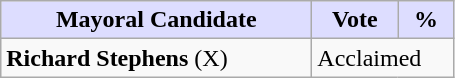<table class="wikitable">
<tr>
<th style="background:#ddf; width:200px;">Mayoral Candidate</th>
<th style="background:#ddf; width:50px;">Vote</th>
<th style="background:#ddf; width:30px;">%</th>
</tr>
<tr>
<td><strong>Richard Stephens</strong> (X)</td>
<td colspan="2">Acclaimed</td>
</tr>
</table>
